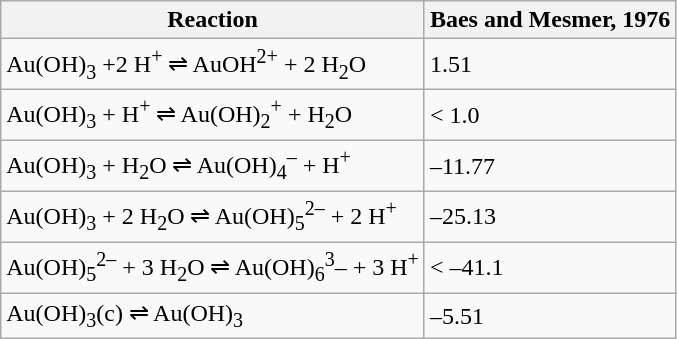<table class="wikitable">
<tr>
<th>Reaction</th>
<th>Baes and Mesmer, 1976</th>
</tr>
<tr>
<td>Au(OH)<sub>3</sub> +2 H<sup>+</sup> ⇌ AuOH<sup>2+</sup> + 2 H<sub>2</sub>O</td>
<td>1.51</td>
</tr>
<tr>
<td>Au(OH)<sub>3</sub> + H<sup>+</sup> ⇌ Au(OH)<sub>2</sub><sup>+</sup> + H<sub>2</sub>O</td>
<td>< 1.0</td>
</tr>
<tr>
<td>Au(OH)<sub>3</sub> + H<sub>2</sub>O ⇌ Au(OH)<sub>4</sub><sup>–</sup> + H<sup>+</sup></td>
<td>–11.77</td>
</tr>
<tr>
<td>Au(OH)<sub>3</sub> + 2 H<sub>2</sub>O ⇌ Au(OH)<sub>5</sub><sup>2–</sup> + 2 H<sup>+</sup></td>
<td>–25.13</td>
</tr>
<tr>
<td>Au(OH)<sub>5</sub><sup>2–</sup> + 3 H<sub>2</sub>O ⇌ Au(OH)<sub>6</sub><sup>3</sup>– + 3 H<sup>+</sup></td>
<td>< –41.1</td>
</tr>
<tr>
<td>Au(OH)<sub>3</sub>(c) ⇌ Au(OH)<sub>3</sub></td>
<td>–5.51</td>
</tr>
</table>
